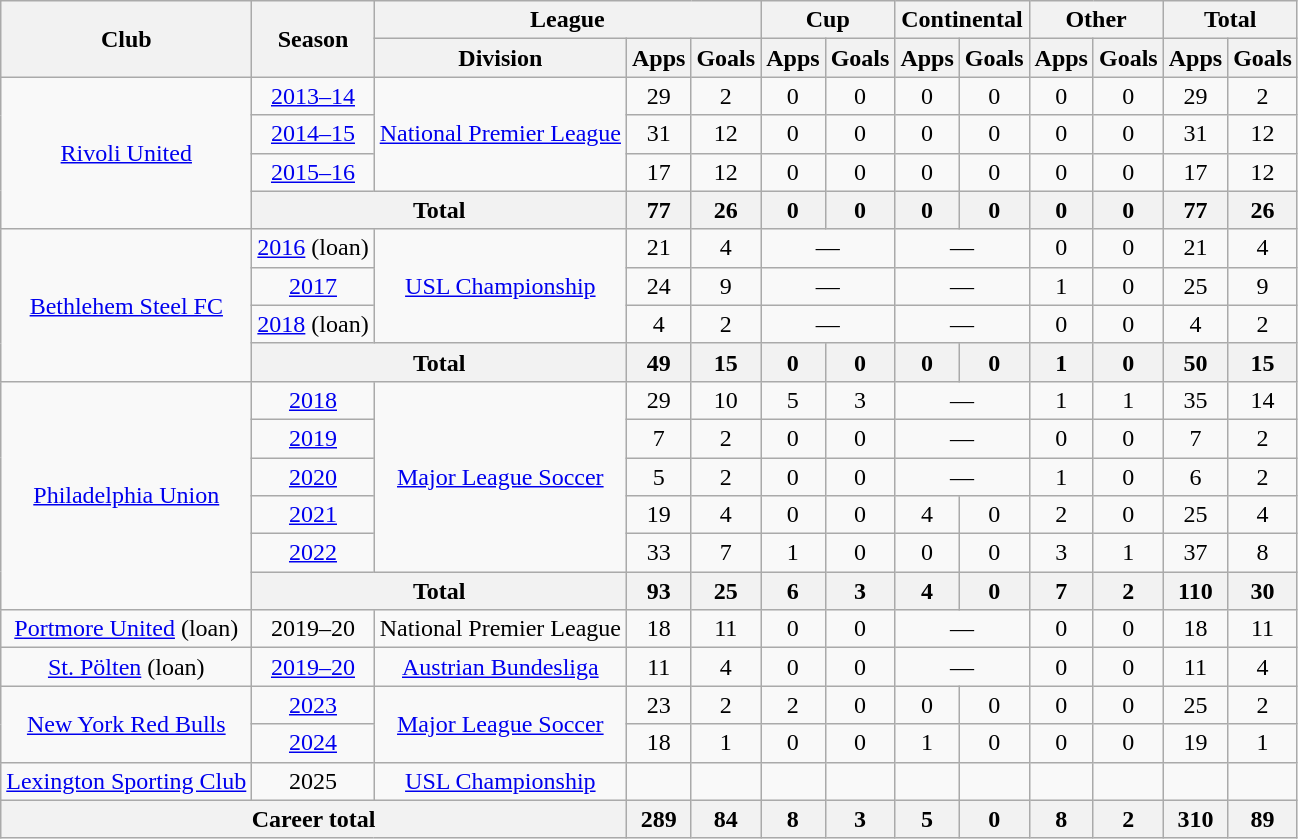<table class="wikitable" style="text-align:center">
<tr>
<th rowspan="2">Club</th>
<th rowspan="2">Season</th>
<th colspan="3">League</th>
<th colspan="2">Cup</th>
<th colspan="2">Continental</th>
<th colspan="2">Other</th>
<th colspan="2">Total</th>
</tr>
<tr>
<th>Division</th>
<th>Apps</th>
<th>Goals</th>
<th>Apps</th>
<th>Goals</th>
<th>Apps</th>
<th>Goals</th>
<th>Apps</th>
<th>Goals</th>
<th>Apps</th>
<th>Goals</th>
</tr>
<tr>
<td rowspan="4"><a href='#'>Rivoli United</a></td>
<td><a href='#'>2013–14</a></td>
<td rowspan="3"><a href='#'>National Premier League</a></td>
<td>29</td>
<td>2</td>
<td>0</td>
<td>0</td>
<td>0</td>
<td>0</td>
<td>0</td>
<td>0</td>
<td>29</td>
<td>2</td>
</tr>
<tr>
<td><a href='#'>2014–15</a></td>
<td>31</td>
<td>12</td>
<td>0</td>
<td>0</td>
<td>0</td>
<td>0</td>
<td>0</td>
<td>0</td>
<td>31</td>
<td>12</td>
</tr>
<tr>
<td><a href='#'>2015–16</a></td>
<td>17</td>
<td>12</td>
<td>0</td>
<td>0</td>
<td>0</td>
<td>0</td>
<td>0</td>
<td>0</td>
<td>17</td>
<td>12</td>
</tr>
<tr>
<th colspan="2">Total</th>
<th>77</th>
<th>26</th>
<th>0</th>
<th>0</th>
<th>0</th>
<th>0</th>
<th>0</th>
<th>0</th>
<th>77</th>
<th>26</th>
</tr>
<tr>
<td rowspan="4"><a href='#'>Bethlehem Steel FC</a></td>
<td><a href='#'>2016</a> (loan)</td>
<td rowspan="3"><a href='#'>USL Championship</a></td>
<td>21</td>
<td>4</td>
<td colspan="2">—</td>
<td colspan="2">—</td>
<td>0</td>
<td>0</td>
<td>21</td>
<td>4</td>
</tr>
<tr>
<td><a href='#'>2017</a></td>
<td>24</td>
<td>9</td>
<td colspan="2">—</td>
<td colspan="2">—</td>
<td>1</td>
<td>0</td>
<td>25</td>
<td>9</td>
</tr>
<tr>
<td><a href='#'>2018</a> (loan)</td>
<td>4</td>
<td>2</td>
<td colspan="2">—</td>
<td colspan="2">—</td>
<td>0</td>
<td>0</td>
<td>4</td>
<td>2</td>
</tr>
<tr>
<th colspan="2">Total</th>
<th>49</th>
<th>15</th>
<th>0</th>
<th>0</th>
<th>0</th>
<th>0</th>
<th>1</th>
<th>0</th>
<th>50</th>
<th>15</th>
</tr>
<tr>
<td rowspan="6"><a href='#'>Philadelphia Union</a></td>
<td><a href='#'>2018</a></td>
<td rowspan="5"><a href='#'>Major League Soccer</a></td>
<td>29</td>
<td>10</td>
<td>5</td>
<td>3</td>
<td colspan="2">—</td>
<td>1</td>
<td>1</td>
<td>35</td>
<td>14</td>
</tr>
<tr>
<td><a href='#'>2019</a></td>
<td>7</td>
<td>2</td>
<td>0</td>
<td>0</td>
<td colspan="2">—</td>
<td>0</td>
<td>0</td>
<td>7</td>
<td>2</td>
</tr>
<tr>
<td><a href='#'>2020</a></td>
<td>5</td>
<td>2</td>
<td>0</td>
<td>0</td>
<td colspan="2">—</td>
<td>1</td>
<td>0</td>
<td>6</td>
<td>2</td>
</tr>
<tr>
<td><a href='#'>2021</a></td>
<td>19</td>
<td>4</td>
<td>0</td>
<td>0</td>
<td>4</td>
<td>0</td>
<td>2</td>
<td>0</td>
<td>25</td>
<td>4</td>
</tr>
<tr>
<td><a href='#'>2022</a></td>
<td>33</td>
<td>7</td>
<td>1</td>
<td>0</td>
<td>0</td>
<td>0</td>
<td>3</td>
<td>1</td>
<td>37</td>
<td>8</td>
</tr>
<tr>
<th colspan="2">Total</th>
<th>93</th>
<th>25</th>
<th>6</th>
<th>3</th>
<th>4</th>
<th>0</th>
<th>7</th>
<th>2</th>
<th>110</th>
<th>30</th>
</tr>
<tr>
<td><a href='#'>Portmore United</a> (loan)</td>
<td>2019–20</td>
<td>National Premier League</td>
<td>18</td>
<td>11</td>
<td>0</td>
<td>0</td>
<td colspan="2">—</td>
<td>0</td>
<td>0</td>
<td>18</td>
<td>11</td>
</tr>
<tr>
<td><a href='#'>St. Pölten</a> (loan)</td>
<td><a href='#'>2019–20</a></td>
<td><a href='#'>Austrian Bundesliga</a></td>
<td>11</td>
<td>4</td>
<td>0</td>
<td>0</td>
<td colspan="2">—</td>
<td>0</td>
<td>0</td>
<td>11</td>
<td>4</td>
</tr>
<tr>
<td rowspan="2"><a href='#'>New York Red Bulls</a></td>
<td><a href='#'>2023</a></td>
<td rowspan="2"><a href='#'>Major League Soccer</a></td>
<td>23</td>
<td>2</td>
<td>2</td>
<td>0</td>
<td>0</td>
<td>0</td>
<td>0</td>
<td>0</td>
<td>25</td>
<td>2</td>
</tr>
<tr>
<td><a href='#'>2024</a></td>
<td>18</td>
<td>1</td>
<td>0</td>
<td>0</td>
<td>1</td>
<td>0</td>
<td>0</td>
<td>0</td>
<td>19</td>
<td>1</td>
</tr>
<tr>
<td><a href='#'>Lexington Sporting Club</a></td>
<td>2025</td>
<td><a href='#'>USL Championship</a></td>
<td></td>
<td></td>
<td></td>
<td></td>
<td></td>
<td></td>
<td></td>
<td></td>
<td></td>
<td></td>
</tr>
<tr>
<th colspan="3">Career total</th>
<th>289</th>
<th>84</th>
<th>8</th>
<th>3</th>
<th>5</th>
<th>0</th>
<th>8</th>
<th>2</th>
<th>310</th>
<th>89</th>
</tr>
</table>
